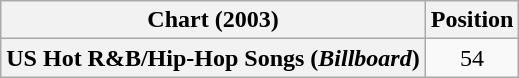<table class="wikitable plainrowheaders" style="text-align:center">
<tr>
<th scope="col">Chart (2003)</th>
<th scope="col">Position</th>
</tr>
<tr>
<th scope="row">US Hot R&B/Hip-Hop Songs (<em>Billboard</em>)</th>
<td>54</td>
</tr>
</table>
